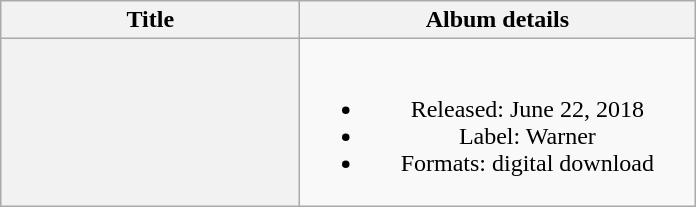<table class="wikitable plainrowheaders" style="text-align:center;">
<tr>
<th style="width:12em;" rowspan="1">Title</th>
<th style="width:16em;" rowspan="1">Album details</th>
</tr>
<tr>
<th scope="row"></th>
<td><br><ul><li>Released: June 22, 2018</li><li>Label: Warner</li><li>Formats: digital download</li></ul></td>
</tr>
</table>
